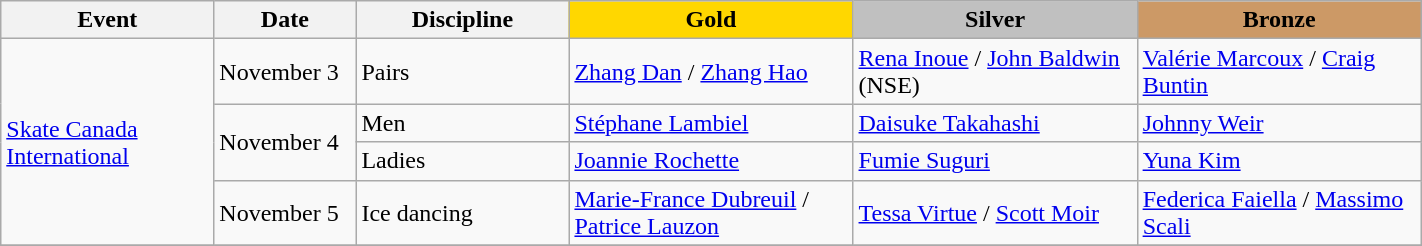<table class="wikitable" width="75%">
<tr>
<th width="15%">Event</th>
<th width="10%">Date</th>
<th width="15%">Discipline</th>
<td width = "20%" align="center" bgcolor="gold"><strong>Gold</strong></td>
<td width = "20%" align="center" bgcolor="silver"><strong>Silver</strong></td>
<td width = "20%" align="center" bgcolor="cc9966"><strong>Bronze</strong></td>
</tr>
<tr>
<td rowspan = 4> <a href='#'>Skate Canada International</a></td>
<td>November 3</td>
<td>Pairs</td>
<td> <a href='#'>Zhang Dan</a> / <a href='#'>Zhang Hao</a></td>
<td> <a href='#'>Rena Inoue</a> / <a href='#'>John Baldwin</a> (NSE)</td>
<td> <a href='#'>Valérie Marcoux</a> / <a href='#'>Craig Buntin</a></td>
</tr>
<tr>
<td rowspan = 2>November 4</td>
<td>Men</td>
<td> <a href='#'>Stéphane Lambiel</a></td>
<td> <a href='#'>Daisuke Takahashi</a></td>
<td> <a href='#'>Johnny Weir</a></td>
</tr>
<tr>
<td>Ladies</td>
<td> <a href='#'>Joannie Rochette</a></td>
<td> <a href='#'>Fumie Suguri</a></td>
<td> <a href='#'>Yuna Kim</a></td>
</tr>
<tr>
<td>November 5</td>
<td>Ice dancing</td>
<td> <a href='#'>Marie-France Dubreuil</a> / <a href='#'>Patrice Lauzon</a></td>
<td> <a href='#'>Tessa Virtue</a> / <a href='#'>Scott Moir</a></td>
<td> <a href='#'>Federica Faiella</a> / <a href='#'>Massimo Scali</a></td>
</tr>
<tr>
</tr>
</table>
